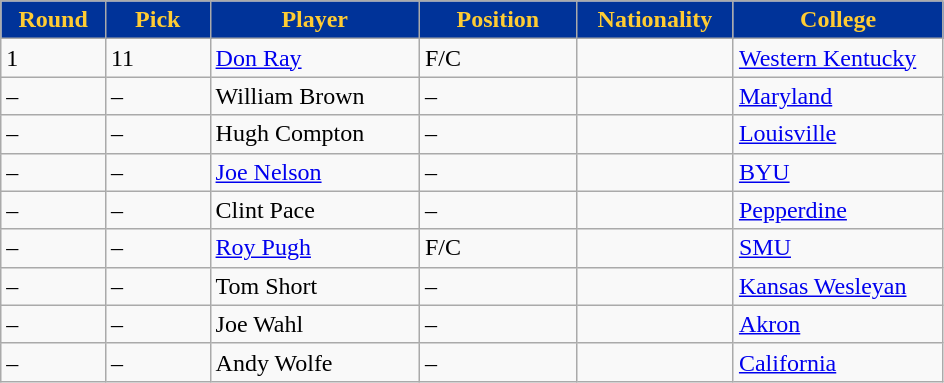<table class="wikitable sortable sortable">
<tr>
<th style="background:#003399; color:#FFCC33" width="10%">Round</th>
<th style="background:#003399; color:#FFCC33" width="10%">Pick</th>
<th style="background:#003399; color:#FFCC33" width="20%">Player</th>
<th style="background:#003399; color:#FFCC33" width="15%">Position</th>
<th style="background:#003399; color:#FFCC33" width="15%">Nationality</th>
<th style="background:#003399; color:#FFCC33" width="20%">College</th>
</tr>
<tr>
<td>1</td>
<td>11</td>
<td><a href='#'>Don Ray</a></td>
<td>F/C</td>
<td></td>
<td><a href='#'>Western Kentucky</a></td>
</tr>
<tr>
<td>–</td>
<td>–</td>
<td>William Brown</td>
<td>–</td>
<td></td>
<td><a href='#'>Maryland</a></td>
</tr>
<tr>
<td>–</td>
<td>–</td>
<td>Hugh Compton</td>
<td>–</td>
<td></td>
<td><a href='#'>Louisville</a></td>
</tr>
<tr>
<td>–</td>
<td>–</td>
<td><a href='#'>Joe Nelson</a></td>
<td>–</td>
<td></td>
<td><a href='#'>BYU</a></td>
</tr>
<tr>
<td>–</td>
<td>–</td>
<td>Clint Pace</td>
<td>–</td>
<td></td>
<td><a href='#'>Pepperdine</a></td>
</tr>
<tr>
<td>–</td>
<td>–</td>
<td><a href='#'>Roy Pugh</a></td>
<td>F/C</td>
<td></td>
<td><a href='#'>SMU</a></td>
</tr>
<tr>
<td>–</td>
<td>–</td>
<td>Tom Short</td>
<td>–</td>
<td></td>
<td><a href='#'>Kansas Wesleyan</a></td>
</tr>
<tr>
<td>–</td>
<td>–</td>
<td>Joe Wahl</td>
<td>–</td>
<td></td>
<td><a href='#'>Akron</a></td>
</tr>
<tr>
<td>–</td>
<td>–</td>
<td>Andy Wolfe</td>
<td>–</td>
<td></td>
<td><a href='#'>California</a></td>
</tr>
</table>
